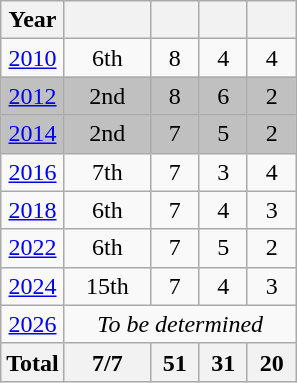<table class="wikitable" style="text-align: center;">
<tr>
<th>Year</th>
<th width="50"></th>
<th width=25></th>
<th width=25></th>
<th width=25></th>
</tr>
<tr>
<td> <a href='#'>2010</a></td>
<td>6th</td>
<td>8</td>
<td>4</td>
<td>4</td>
</tr>
<tr bgcolor=silver>
<td> <a href='#'>2012</a></td>
<td>2nd</td>
<td>8</td>
<td>6</td>
<td>2</td>
</tr>
<tr bgcolor=silver>
<td> <a href='#'>2014</a></td>
<td>2nd</td>
<td>7</td>
<td>5</td>
<td>2</td>
</tr>
<tr>
<td> <a href='#'>2016</a></td>
<td>7th</td>
<td>7</td>
<td>3</td>
<td>4</td>
</tr>
<tr>
<td> <a href='#'>2018</a></td>
<td>6th</td>
<td>7</td>
<td>4</td>
<td>3</td>
</tr>
<tr>
<td> <a href='#'>2022</a></td>
<td>6th</td>
<td>7</td>
<td>5</td>
<td>2</td>
</tr>
<tr>
<td> <a href='#'>2024</a></td>
<td>15th</td>
<td>7</td>
<td>4</td>
<td>3</td>
</tr>
<tr>
<td> <a href='#'>2026</a></td>
<td colspan="4"><em>To be determined</em></td>
</tr>
<tr>
<th>Total</th>
<th>7/7</th>
<th>51</th>
<th>31</th>
<th>20</th>
</tr>
</table>
